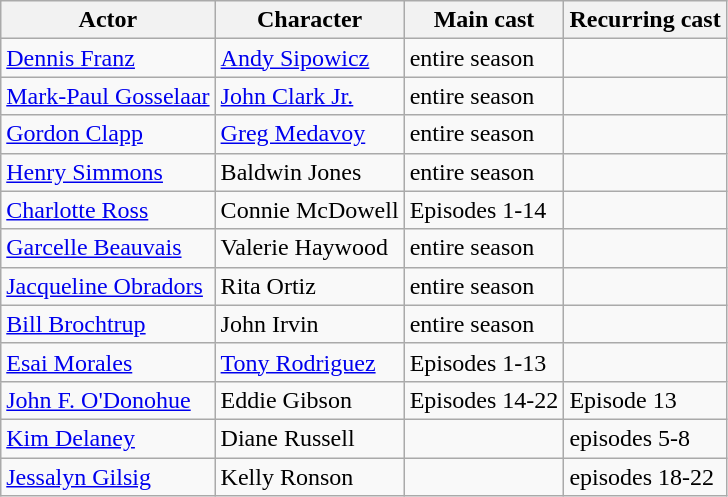<table class="wikitable sortable" border="1">
<tr>
<th>Actor</th>
<th>Character</th>
<th>Main cast</th>
<th>Recurring cast</th>
</tr>
<tr>
<td><a href='#'>Dennis Franz</a></td>
<td><a href='#'>Andy Sipowicz</a></td>
<td>entire season</td>
<td></td>
</tr>
<tr>
<td><a href='#'>Mark-Paul Gosselaar</a></td>
<td><a href='#'>John Clark Jr.</a></td>
<td>entire season</td>
<td></td>
</tr>
<tr>
<td><a href='#'>Gordon Clapp</a></td>
<td><a href='#'>Greg Medavoy</a></td>
<td>entire season</td>
<td></td>
</tr>
<tr>
<td><a href='#'>Henry Simmons</a></td>
<td>Baldwin Jones</td>
<td>entire season</td>
<td></td>
</tr>
<tr>
<td><a href='#'>Charlotte Ross</a></td>
<td>Connie McDowell</td>
<td>Episodes 1-14</td>
<td></td>
</tr>
<tr>
<td><a href='#'>Garcelle Beauvais</a></td>
<td>Valerie Haywood</td>
<td>entire season</td>
<td></td>
</tr>
<tr>
<td><a href='#'>Jacqueline Obradors</a></td>
<td>Rita Ortiz</td>
<td>entire season</td>
<td></td>
</tr>
<tr>
<td><a href='#'>Bill Brochtrup</a></td>
<td>John Irvin</td>
<td>entire season</td>
<td></td>
</tr>
<tr>
<td><a href='#'>Esai Morales</a></td>
<td><a href='#'>Tony Rodriguez</a></td>
<td>Episodes 1-13</td>
<td></td>
</tr>
<tr>
<td><a href='#'>John F. O'Donohue</a></td>
<td>Eddie Gibson</td>
<td>Episodes 14-22</td>
<td>Episode 13</td>
</tr>
<tr>
<td><a href='#'>Kim Delaney</a></td>
<td>Diane Russell</td>
<td></td>
<td>episodes 5-8</td>
</tr>
<tr>
<td><a href='#'>Jessalyn Gilsig</a></td>
<td>Kelly Ronson</td>
<td></td>
<td>episodes 18-22</td>
</tr>
</table>
